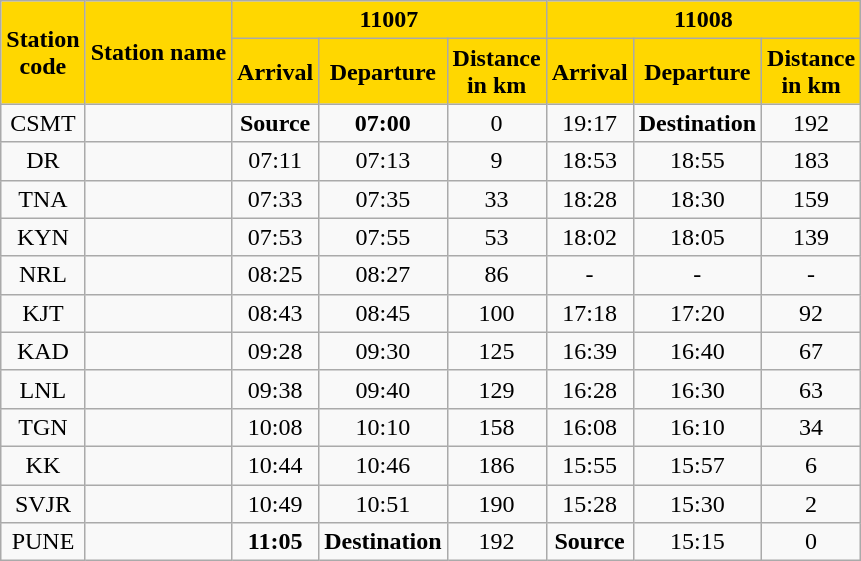<table class="wikitable plainrowheaders unsortable" style="text-align:center">
<tr>
<th scope="col" rowspan="2" style="background:gold;">Station<br>code</th>
<th scope="col" rowspan="2" style="background:gold;">Station name</th>
<th scope="col" colspan="3" style="background:gold;">11007</th>
<th scope="col" colspan="3" style="background:gold;">11008</th>
</tr>
<tr>
<th scope="col" colspan="1" style="background:gold;">Arrival</th>
<th scope="col" colspan="1" style="background:gold;">Departure</th>
<th scope="col" colspan="1" style="background:gold;">Distance<br>in km</th>
<th scope="col" colspan="1" style="background:gold;">Arrival</th>
<th scope="col" colspan="1" style="background:gold;">Departure</th>
<th scope="col" colspan="1" style="background:gold;">Distance<br>in km</th>
</tr>
<tr>
<td>CSMT</td>
<td></td>
<td><strong>Source</strong></td>
<td><strong>07:00</strong></td>
<td>0</td>
<td>19:17</td>
<td><strong>Destination</strong></td>
<td>192</td>
</tr>
<tr>
<td>DR</td>
<td></td>
<td>07:11</td>
<td>07:13</td>
<td>9</td>
<td>18:53</td>
<td>18:55</td>
<td>183</td>
</tr>
<tr>
<td>TNA</td>
<td></td>
<td>07:33</td>
<td>07:35</td>
<td>33</td>
<td>18:28</td>
<td>18:30</td>
<td>159</td>
</tr>
<tr>
<td>KYN</td>
<td></td>
<td>07:53</td>
<td>07:55</td>
<td>53</td>
<td>18:02</td>
<td>18:05</td>
<td>139</td>
</tr>
<tr>
<td>NRL</td>
<td></td>
<td>08:25</td>
<td>08:27</td>
<td>86</td>
<td>-</td>
<td>-</td>
<td>-</td>
</tr>
<tr>
<td>KJT</td>
<td></td>
<td>08:43</td>
<td>08:45</td>
<td>100</td>
<td>17:18</td>
<td>17:20</td>
<td>92</td>
</tr>
<tr>
<td>KAD</td>
<td></td>
<td>09:28</td>
<td>09:30</td>
<td>125</td>
<td>16:39</td>
<td>16:40</td>
<td>67</td>
</tr>
<tr>
<td>LNL</td>
<td></td>
<td>09:38</td>
<td>09:40</td>
<td>129</td>
<td>16:28</td>
<td>16:30</td>
<td>63</td>
</tr>
<tr>
<td>TGN</td>
<td></td>
<td>10:08</td>
<td>10:10</td>
<td>158</td>
<td>16:08</td>
<td>16:10</td>
<td>34</td>
</tr>
<tr>
<td>KK</td>
<td></td>
<td>10:44</td>
<td>10:46</td>
<td>186</td>
<td>15:55</td>
<td>15:57</td>
<td>6</td>
</tr>
<tr>
<td>SVJR</td>
<td></td>
<td>10:49</td>
<td>10:51</td>
<td>190</td>
<td>15:28</td>
<td>15:30</td>
<td>2</td>
</tr>
<tr>
<td>PUNE</td>
<td></td>
<td><strong>11:05</strong></td>
<td><strong>Destination</strong></td>
<td>192</td>
<td><strong>Source</strong></td>
<td>15:15</td>
<td>0</td>
</tr>
</table>
